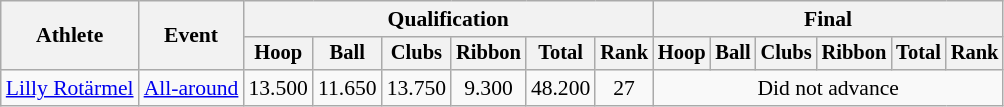<table class=wikitable style="font-size:90%">
<tr>
<th rowspan=2>Athlete</th>
<th rowspan=2>Event</th>
<th colspan=6>Qualification</th>
<th colspan=6>Final</th>
</tr>
<tr style="font-size:95%">
<th>Hoop</th>
<th>Ball</th>
<th>Clubs</th>
<th>Ribbon</th>
<th>Total</th>
<th>Rank</th>
<th>Hoop</th>
<th>Ball</th>
<th>Clubs</th>
<th>Ribbon</th>
<th>Total</th>
<th>Rank</th>
</tr>
<tr align=center>
<td align=left><a href='#'>Lilly Rotärmel</a></td>
<td align=left><a href='#'>All-around</a></td>
<td>13.500</td>
<td>11.650</td>
<td>13.750</td>
<td>9.300</td>
<td>48.200</td>
<td>27</td>
<td colspan=6>Did not advance</td>
</tr>
</table>
